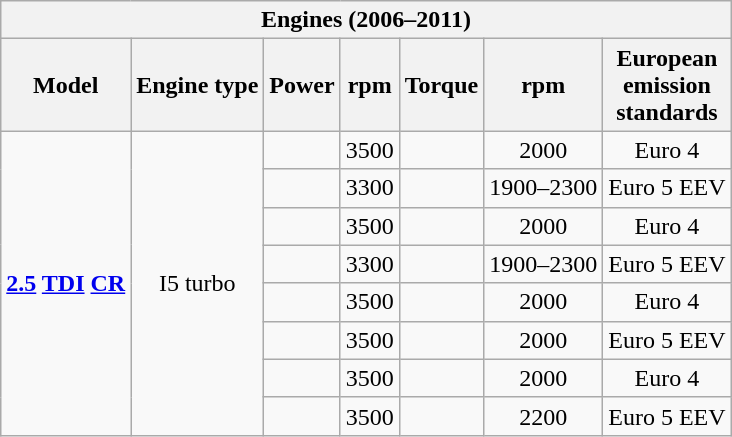<table class="wikitable" style="text-align:center;" cellpadding="0">
<tr>
<th colspan="7">Engines (2006–2011)</th>
</tr>
<tr>
<th>Model</th>
<th>Engine type</th>
<th>Power</th>
<th>rpm</th>
<th>Torque</th>
<th>rpm</th>
<th>European<br>emission<br>standards</th>
</tr>
<tr>
<td rowspan="9"><strong><a href='#'>2.5</a> <a href='#'>TDI</a> <a href='#'>CR</a></strong></td>
<td rowspan="9"> I5 turbo</td>
<td></td>
<td>3500</td>
<td></td>
<td>2000</td>
<td>Euro 4</td>
</tr>
<tr>
<td></td>
<td>3300</td>
<td></td>
<td>1900–2300</td>
<td>Euro 5 EEV</td>
</tr>
<tr>
<td></td>
<td>3500</td>
<td></td>
<td>2000</td>
<td>Euro 4</td>
</tr>
<tr>
<td></td>
<td>3300</td>
<td></td>
<td>1900–2300</td>
<td>Euro 5 EEV</td>
</tr>
<tr>
<td></td>
<td>3500</td>
<td></td>
<td>2000</td>
<td>Euro 4</td>
</tr>
<tr>
<td></td>
<td>3500</td>
<td></td>
<td>2000</td>
<td>Euro 5 EEV</td>
</tr>
<tr>
<td></td>
<td>3500</td>
<td></td>
<td>2000</td>
<td>Euro 4</td>
</tr>
<tr>
<td></td>
<td>3500</td>
<td></td>
<td>2200</td>
<td>Euro 5 EEV</td>
</tr>
</table>
